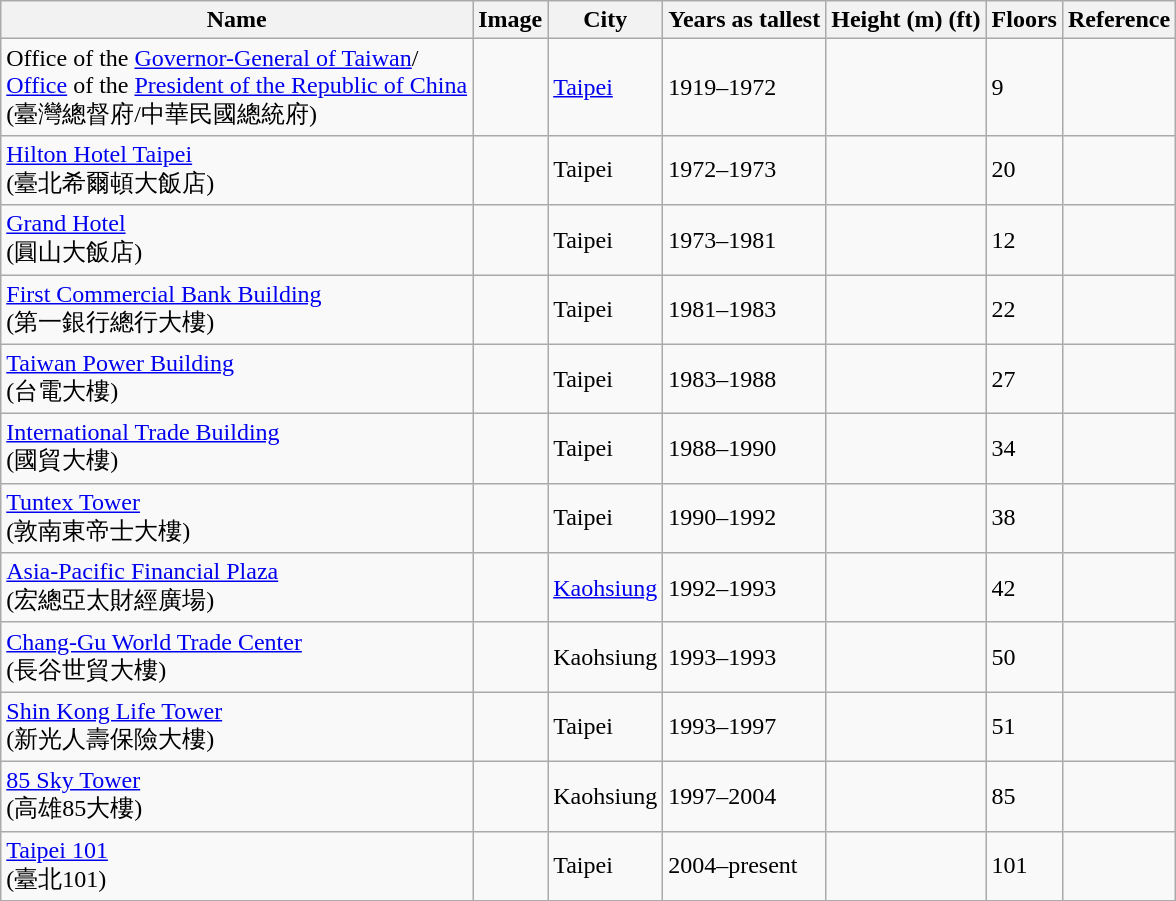<table class="wikitable sortable">
<tr>
<th>Name</th>
<th>Image</th>
<th>City</th>
<th>Years as tallest</th>
<th>Height (m) (ft)</th>
<th>Floors</th>
<th>Reference</th>
</tr>
<tr>
<td>Office of the <a href='#'>Governor-General of Taiwan</a>/ <br><a href='#'>Office</a> of the <a href='#'>President of the Republic of China</a> <br>(臺灣總督府/中華民國總統府)</td>
<td></td>
<td><a href='#'>Taipei</a></td>
<td>1919–1972</td>
<td></td>
<td>9</td>
<td></td>
</tr>
<tr>
<td><a href='#'>Hilton Hotel Taipei</a> <br>(臺北希爾頓大飯店)</td>
<td></td>
<td>Taipei</td>
<td>1972–1973</td>
<td></td>
<td>20</td>
<td></td>
</tr>
<tr>
<td><a href='#'>Grand Hotel</a> <br>(圓山大飯店)</td>
<td></td>
<td>Taipei</td>
<td>1973–1981</td>
<td></td>
<td>12</td>
<td></td>
</tr>
<tr>
<td><a href='#'>First Commercial Bank Building</a> <br>(第一銀行總行大樓)</td>
<td></td>
<td>Taipei</td>
<td>1981–1983</td>
<td></td>
<td>22</td>
<td></td>
</tr>
<tr>
<td><a href='#'>Taiwan Power Building</a> <br>(台電大樓)</td>
<td></td>
<td>Taipei</td>
<td>1983–1988</td>
<td></td>
<td>27</td>
<td></td>
</tr>
<tr>
<td><a href='#'>International Trade Building</a> <br>(國貿大樓)</td>
<td></td>
<td>Taipei</td>
<td>1988–1990</td>
<td></td>
<td>34</td>
<td></td>
</tr>
<tr>
<td><a href='#'>Tuntex Tower</a> <br>(敦南東帝士大樓)</td>
<td></td>
<td>Taipei</td>
<td>1990–1992</td>
<td></td>
<td>38</td>
<td></td>
</tr>
<tr>
<td><a href='#'>Asia-Pacific Financial Plaza</a> <br>(宏總亞太財經廣場)</td>
<td></td>
<td><a href='#'>Kaohsiung</a></td>
<td>1992–1993</td>
<td></td>
<td>42</td>
<td></td>
</tr>
<tr>
<td><a href='#'>Chang-Gu World Trade Center</a> <br>(長谷世貿大樓)</td>
<td></td>
<td>Kaohsiung</td>
<td>1993–1993</td>
<td></td>
<td>50</td>
<td></td>
</tr>
<tr>
<td><a href='#'>Shin Kong Life Tower</a> <br>(新光人壽保險大樓)</td>
<td></td>
<td>Taipei</td>
<td>1993–1997</td>
<td></td>
<td>51</td>
<td></td>
</tr>
<tr>
<td><a href='#'>85 Sky Tower</a> <br>(高雄85大樓)</td>
<td></td>
<td>Kaohsiung</td>
<td>1997–2004</td>
<td></td>
<td>85</td>
<td></td>
</tr>
<tr>
<td><a href='#'>Taipei 101</a> <br>(臺北101)</td>
<td></td>
<td>Taipei</td>
<td>2004–present</td>
<td></td>
<td>101</td>
<td></td>
</tr>
</table>
